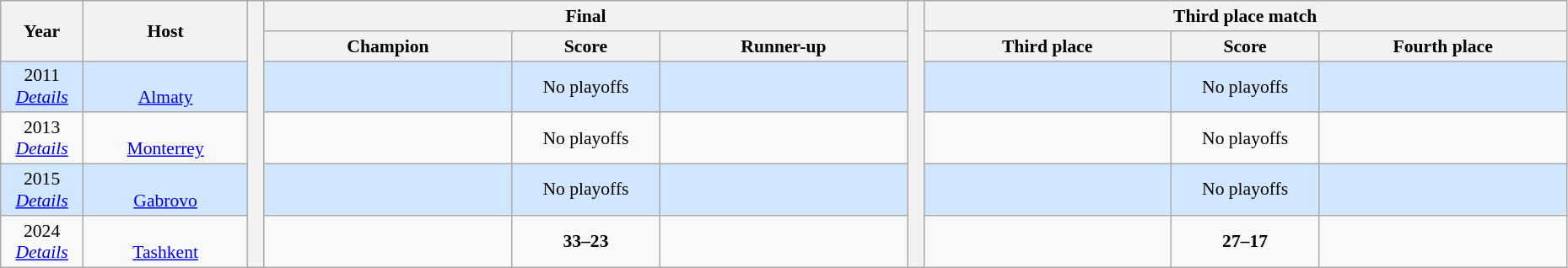<table class="wikitable" style="font-size:90%; width: 98%; text-align: center;">
<tr bgcolor=#C1D8FF>
<th rowspan=2 width=5%>Year</th>
<th rowspan=2 width=10%>Host</th>
<th width=1% rowspan=6 bgcolor=ffffff></th>
<th colspan=3>Final</th>
<th width=1% rowspan=6 bgcolor=ffffff></th>
<th colspan=3>Third place match</th>
</tr>
<tr bgcolor=#EFEFEF>
<th width=15%>Champion</th>
<th width=9%>Score</th>
<th width=15%>Runner-up</th>
<th width=15%>Third place</th>
<th width=9%>Score</th>
<th width=15%>Fourth place</th>
</tr>
<tr bgcolor=#D0E7FF>
<td>2011<br><em><a href='#'>Details</a></em></td>
<td><br><a href='#'>Almaty</a></td>
<td><strong></strong></td>
<td><span>No playoffs</span></td>
<td></td>
<td></td>
<td><span>No playoffs</span></td>
<td></td>
</tr>
<tr>
<td>2013<br><em><a href='#'>Details</a></em></td>
<td><br><a href='#'>Monterrey</a></td>
<td><strong></strong></td>
<td><span>No playoffs</span></td>
<td></td>
<td></td>
<td><span>No playoffs</span></td>
<td></td>
</tr>
<tr bgcolor=#D0E7FF>
<td>2015<br><em><a href='#'>Details</a></em></td>
<td><br><a href='#'>Gabrovo</a></td>
<td><strong></strong></td>
<td><span>No playoffs</span></td>
<td></td>
<td></td>
<td><span>No playoffs</span></td>
<td></td>
</tr>
<tr>
<td>2024<br><em><a href='#'>Details</a></em></td>
<td><br><a href='#'>Tashkent</a></td>
<td><strong></strong></td>
<td><strong>33–23</strong></td>
<td></td>
<td></td>
<td><strong>27–17</strong></td>
<td></td>
</tr>
</table>
